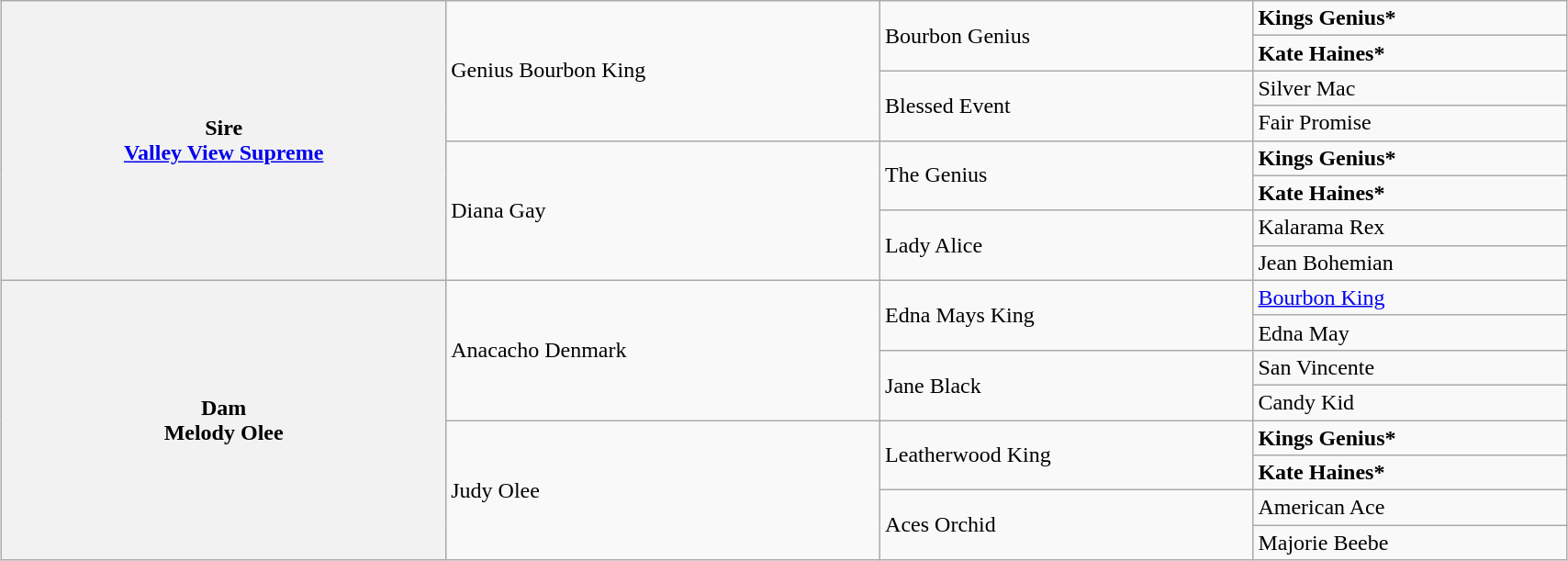<table class="wikitable" style="clear:both; margin:0em auto; width:90%;">
<tr>
<th rowspan="8">Sire<br><a href='#'>Valley View Supreme</a></th>
<td rowspan="4">Genius Bourbon King</td>
<td rowspan="2">Bourbon Genius</td>
<td><strong>Kings Genius*</strong></td>
</tr>
<tr>
<td><strong>Kate Haines*</strong></td>
</tr>
<tr>
<td rowspan="2">Blessed Event</td>
<td>Silver Mac</td>
</tr>
<tr>
<td>Fair Promise</td>
</tr>
<tr>
<td rowspan="4">Diana Gay</td>
<td rowspan="2">The Genius</td>
<td><strong>Kings Genius*</strong></td>
</tr>
<tr>
<td><strong>Kate Haines*</strong></td>
</tr>
<tr>
<td rowspan="2">Lady Alice</td>
<td>Kalarama Rex</td>
</tr>
<tr>
<td>Jean Bohemian</td>
</tr>
<tr>
<th rowspan="8">Dam<br>Melody Olee</th>
<td rowspan="4">Anacacho Denmark</td>
<td rowspan="2">Edna Mays King</td>
<td><a href='#'>Bourbon King</a></td>
</tr>
<tr>
<td>Edna May</td>
</tr>
<tr>
<td rowspan="2">Jane Black</td>
<td>San Vincente</td>
</tr>
<tr>
<td>Candy Kid</td>
</tr>
<tr>
<td rowspan="4">Judy Olee</td>
<td rowspan="2">Leatherwood King</td>
<td><strong>Kings Genius*</strong></td>
</tr>
<tr>
<td><strong>Kate Haines*</strong></td>
</tr>
<tr>
<td rowspan="2">Aces Orchid</td>
<td>American Ace</td>
</tr>
<tr>
<td>Majorie Beebe</td>
</tr>
</table>
